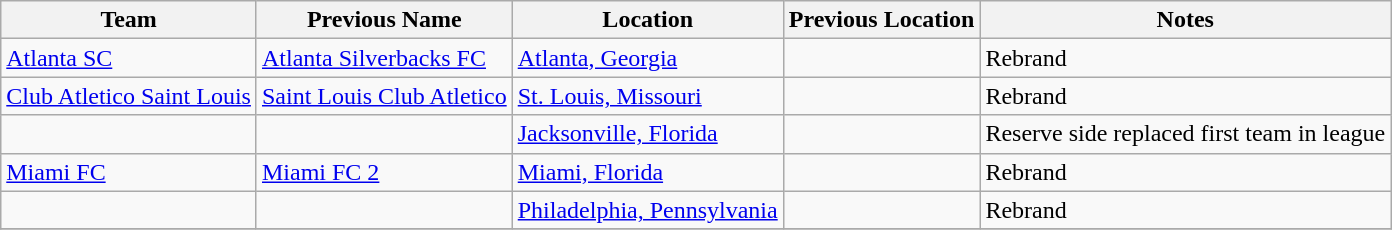<table class="wikitable sortable">
<tr>
<th>Team</th>
<th>Previous Name</th>
<th>Location</th>
<th>Previous Location</th>
<th class=unsortable>Notes</th>
</tr>
<tr>
<td><a href='#'>Atlanta SC</a></td>
<td><a href='#'>Atlanta Silverbacks FC</a></td>
<td><a href='#'>Atlanta, Georgia</a></td>
<td></td>
<td>Rebrand</td>
</tr>
<tr>
<td><a href='#'>Club Atletico Saint Louis</a></td>
<td><a href='#'>Saint Louis Club Atletico</a></td>
<td><a href='#'>St. Louis, Missouri</a></td>
<td></td>
<td>Rebrand</td>
</tr>
<tr>
<td></td>
<td></td>
<td><a href='#'>Jacksonville, Florida</a></td>
<td></td>
<td>Reserve side replaced first team in league</td>
</tr>
<tr>
<td><a href='#'>Miami FC</a></td>
<td><a href='#'>Miami FC 2</a></td>
<td><a href='#'>Miami, Florida</a></td>
<td></td>
<td>Rebrand</td>
</tr>
<tr>
<td></td>
<td></td>
<td><a href='#'>Philadelphia, Pennsylvania</a></td>
<td></td>
<td>Rebrand</td>
</tr>
<tr>
</tr>
</table>
